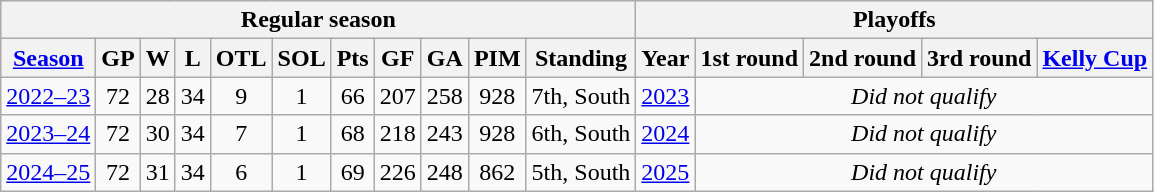<table class="wikitable" style="text-align:center">
<tr>
<th colspan=11>Regular season</th>
<th colspan=5>Playoffs</th>
</tr>
<tr>
<th><a href='#'>Season</a></th>
<th>GP</th>
<th>W</th>
<th>L</th>
<th>OTL</th>
<th>SOL</th>
<th>Pts</th>
<th>GF</th>
<th>GA</th>
<th>PIM</th>
<th>Standing</th>
<th>Year</th>
<th>1st round</th>
<th>2nd round</th>
<th>3rd round</th>
<th><a href='#'>Kelly Cup</a></th>
</tr>
<tr>
<td><a href='#'>2022–23</a></td>
<td>72</td>
<td>28</td>
<td>34</td>
<td>9</td>
<td>1</td>
<td>66</td>
<td>207</td>
<td>258</td>
<td>928</td>
<td>7th, South</td>
<td><a href='#'>2023</a></td>
<td colspan=4><em>Did not qualify</em></td>
</tr>
<tr>
<td><a href='#'>2023–24</a></td>
<td>72</td>
<td>30</td>
<td>34</td>
<td>7</td>
<td>1</td>
<td>68</td>
<td>218</td>
<td>243</td>
<td>928</td>
<td>6th, South</td>
<td><a href='#'>2024</a></td>
<td colspan=4><em>Did not qualify</em></td>
</tr>
<tr>
<td><a href='#'>2024–25</a></td>
<td>72</td>
<td>31</td>
<td>34</td>
<td>6</td>
<td>1</td>
<td>69</td>
<td>226</td>
<td>248</td>
<td>862</td>
<td>5th, South</td>
<td><a href='#'>2025</a></td>
<td colspan=4><em>Did not qualify</em></td>
</tr>
</table>
